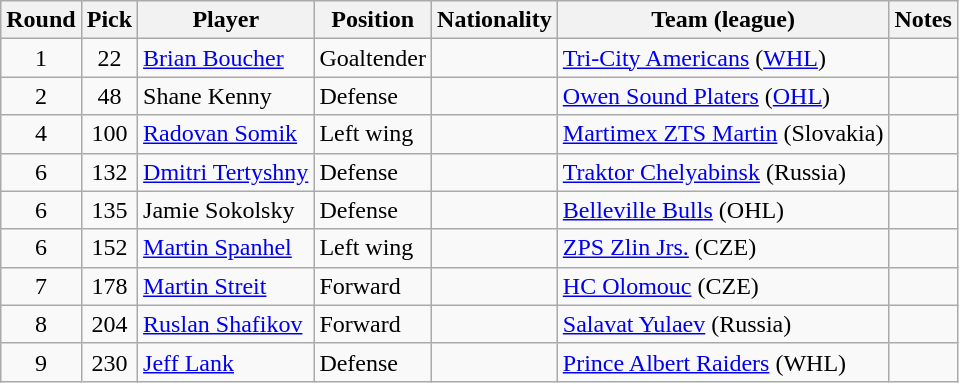<table class="wikitable">
<tr>
<th>Round</th>
<th>Pick</th>
<th>Player</th>
<th>Position</th>
<th>Nationality</th>
<th>Team (league)</th>
<th>Notes</th>
</tr>
<tr>
<td style="text-align:center">1</td>
<td style="text-align:center">22</td>
<td><a href='#'>Brian Boucher</a></td>
<td>Goaltender</td>
<td></td>
<td><a href='#'>Tri-City Americans</a> (<a href='#'>WHL</a>)</td>
<td></td>
</tr>
<tr>
<td style="text-align:center">2</td>
<td style="text-align:center">48</td>
<td>Shane Kenny</td>
<td>Defense</td>
<td></td>
<td><a href='#'>Owen Sound Platers</a> (<a href='#'>OHL</a>)</td>
<td></td>
</tr>
<tr>
<td style="text-align:center">4</td>
<td style="text-align:center">100</td>
<td><a href='#'>Radovan Somik</a></td>
<td>Left wing</td>
<td></td>
<td><a href='#'>Martimex ZTS Martin</a> (Slovakia)</td>
<td></td>
</tr>
<tr>
<td style="text-align:center">6</td>
<td style="text-align:center">132</td>
<td><a href='#'>Dmitri Tertyshny</a></td>
<td>Defense</td>
<td></td>
<td><a href='#'>Traktor Chelyabinsk</a> (Russia)</td>
<td></td>
</tr>
<tr>
<td style="text-align:center">6</td>
<td style="text-align:center">135</td>
<td>Jamie Sokolsky</td>
<td>Defense</td>
<td></td>
<td><a href='#'>Belleville Bulls</a> (OHL)</td>
<td></td>
</tr>
<tr>
<td style="text-align:center">6</td>
<td style="text-align:center">152</td>
<td><a href='#'>Martin Spanhel</a></td>
<td>Left wing</td>
<td></td>
<td><a href='#'>ZPS Zlin Jrs.</a> (CZE)</td>
<td></td>
</tr>
<tr>
<td style="text-align:center">7</td>
<td style="text-align:center">178</td>
<td><a href='#'>Martin Streit</a></td>
<td>Forward</td>
<td></td>
<td><a href='#'>HC Olomouc</a> (CZE)</td>
<td></td>
</tr>
<tr>
<td style="text-align:center">8</td>
<td style="text-align:center">204</td>
<td><a href='#'>Ruslan Shafikov</a></td>
<td>Forward</td>
<td></td>
<td><a href='#'>Salavat Yulaev</a> (Russia)</td>
<td></td>
</tr>
<tr>
<td style="text-align:center">9</td>
<td style="text-align:center">230</td>
<td><a href='#'>Jeff Lank</a></td>
<td>Defense</td>
<td></td>
<td><a href='#'>Prince Albert Raiders</a> (WHL)</td>
<td></td>
</tr>
</table>
